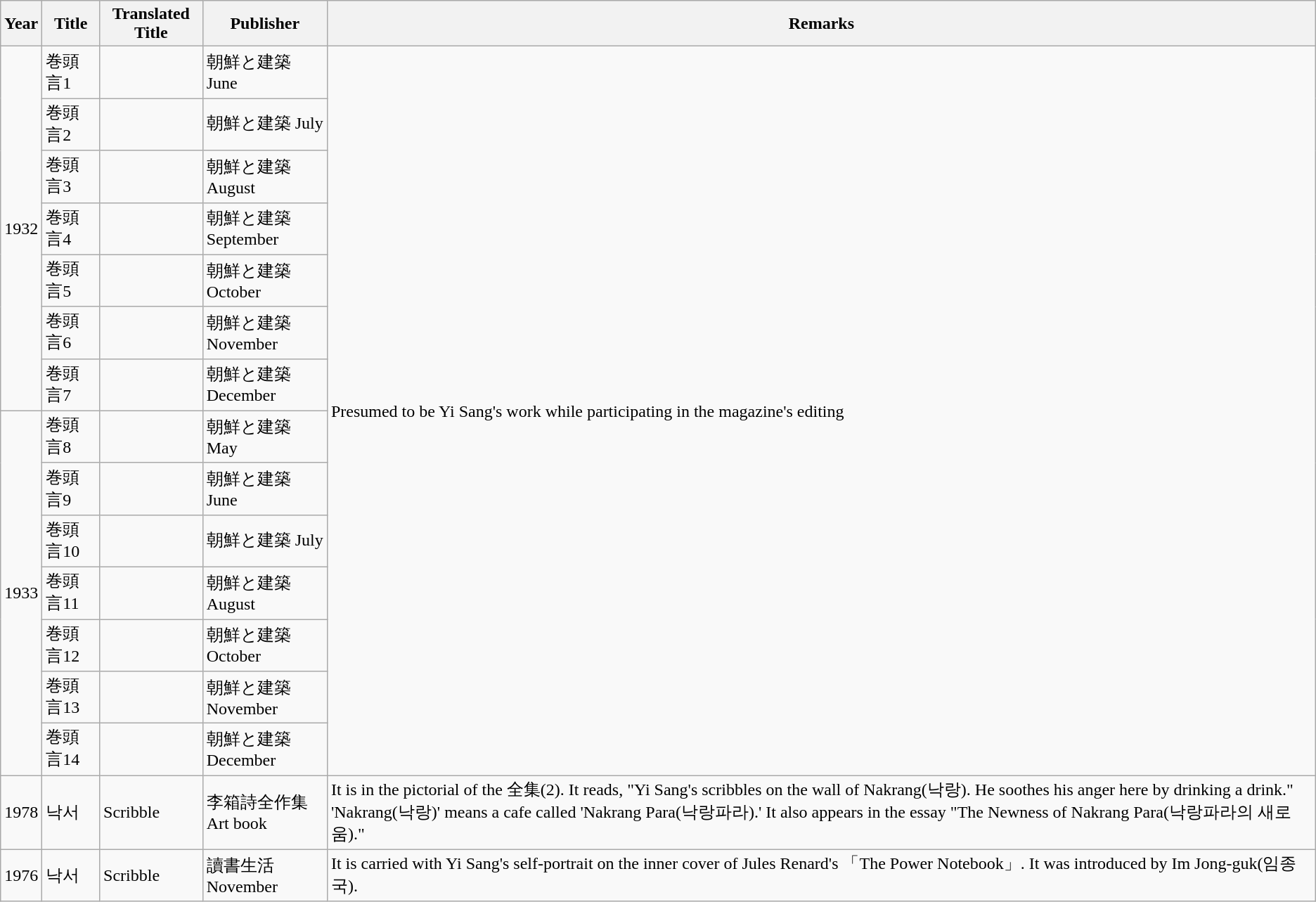<table class="wikitable">
<tr>
<th>Year</th>
<th>Title</th>
<th>Translated Title</th>
<th>Publisher</th>
<th style=max-width:6em>Remarks</th>
</tr>
<tr>
<td rowspan="7">1932</td>
<td>巻頭言1</td>
<td></td>
<td>朝鮮と建築 June</td>
<td rowspan="14">Presumed to be Yi Sang's work while participating in the magazine's editing</td>
</tr>
<tr>
<td>巻頭言2</td>
<td></td>
<td>朝鮮と建築 July</td>
</tr>
<tr>
<td>巻頭言3</td>
<td></td>
<td>朝鮮と建築 August</td>
</tr>
<tr>
<td>巻頭言4</td>
<td></td>
<td>朝鮮と建築 September</td>
</tr>
<tr>
<td>巻頭言5</td>
<td></td>
<td>朝鮮と建築 October</td>
</tr>
<tr>
<td>巻頭言6</td>
<td></td>
<td>朝鮮と建築 November</td>
</tr>
<tr>
<td>巻頭言7</td>
<td></td>
<td>朝鮮と建築 December</td>
</tr>
<tr>
<td rowspan="7">1933</td>
<td>巻頭言8</td>
<td></td>
<td>朝鮮と建築 May</td>
</tr>
<tr>
<td>巻頭言9</td>
<td></td>
<td>朝鮮と建築 June</td>
</tr>
<tr>
<td>巻頭言10</td>
<td></td>
<td>朝鮮と建築 July</td>
</tr>
<tr>
<td>巻頭言11</td>
<td></td>
<td>朝鮮と建築 August</td>
</tr>
<tr>
<td>巻頭言12</td>
<td></td>
<td>朝鮮と建築 October</td>
</tr>
<tr>
<td>巻頭言13</td>
<td></td>
<td>朝鮮と建築 November</td>
</tr>
<tr>
<td>巻頭言14</td>
<td></td>
<td>朝鮮と建築 December</td>
</tr>
<tr>
<td>1978</td>
<td>낙서</td>
<td>Scribble</td>
<td>李箱詩全作集 Art book</td>
<td>It is in the pictorial of the 全集(2). It reads, "Yi Sang's scribbles on the wall of Nakrang(낙랑). He soothes his anger here by drinking a drink." 'Nakrang(낙랑)' means a cafe called 'Nakrang Para(낙랑파라).' It also appears in the essay "The Newness of Nakrang Para(낙랑파라의 새로움)."</td>
</tr>
<tr>
<td>1976</td>
<td>낙서</td>
<td>Scribble</td>
<td>讀書生活 November</td>
<td>It is carried with Yi Sang's self-portrait on the inner cover of Jules Renard's 「The Power Notebook」. It was introduced by Im Jong-guk(임종국).</td>
</tr>
</table>
